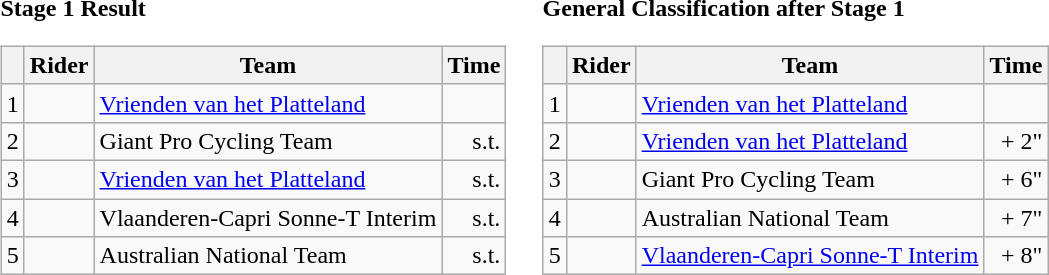<table>
<tr>
<td><strong>Stage 1 Result</strong><br><table class=wikitable>
<tr>
<th></th>
<th>Rider</th>
<th>Team</th>
<th>Time</th>
</tr>
<tr>
<td>1</td>
<td></td>
<td><a href='#'>Vrienden van het Platteland</a></td>
<td align=right></td>
</tr>
<tr>
<td>2</td>
<td></td>
<td>Giant Pro Cycling Team</td>
<td align=right>s.t.</td>
</tr>
<tr>
<td>3</td>
<td></td>
<td><a href='#'>Vrienden van het Platteland</a></td>
<td align=right>s.t.</td>
</tr>
<tr>
<td>4</td>
<td></td>
<td>Vlaanderen-Capri Sonne-T Interim</td>
<td align=right>s.t.</td>
</tr>
<tr>
<td>5</td>
<td></td>
<td>Australian National Team</td>
<td align=right>s.t.</td>
</tr>
</table>
</td>
<td></td>
<td><strong>General Classification after Stage 1</strong><br><table class="wikitable">
<tr>
<th></th>
<th>Rider</th>
<th>Team</th>
<th>Time</th>
</tr>
<tr>
<td>1</td>
<td> </td>
<td><a href='#'>Vrienden van het Platteland</a></td>
<td align=right></td>
</tr>
<tr>
<td>2</td>
<td></td>
<td><a href='#'>Vrienden van het Platteland</a></td>
<td align=right>+ 2"</td>
</tr>
<tr>
<td>3</td>
<td></td>
<td>Giant Pro Cycling Team</td>
<td align=right>+ 6"</td>
</tr>
<tr>
<td>4</td>
<td></td>
<td>Australian National Team</td>
<td align=right>+ 7"</td>
</tr>
<tr>
<td>5</td>
<td></td>
<td><a href='#'>Vlaanderen-Capri Sonne-T Interim</a></td>
<td align=right>+ 8"</td>
</tr>
</table>
</td>
</tr>
</table>
